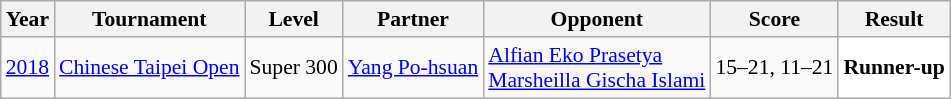<table class="sortable wikitable" style="font-size: 90%;">
<tr>
<th>Year</th>
<th>Tournament</th>
<th>Level</th>
<th>Partner</th>
<th>Opponent</th>
<th>Score</th>
<th>Result</th>
</tr>
<tr>
<td align="center"><a href='#'>2018</a></td>
<td align="left"><a href='#'>Chinese Taipei Open</a></td>
<td align="left">Super 300</td>
<td align="left"> <a href='#'>Yang Po-hsuan</a></td>
<td align="left"> <a href='#'>Alfian Eko Prasetya</a><br> <a href='#'>Marsheilla Gischa Islami</a></td>
<td align="left">15–21, 11–21</td>
<td style="text-align:left; background:white"> <strong>Runner-up</strong></td>
</tr>
</table>
